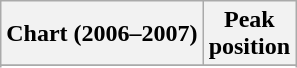<table class="wikitable sortable plainrowheaders" style="text-align:center">
<tr>
<th>Chart (2006–2007)</th>
<th>Peak<br>position</th>
</tr>
<tr>
</tr>
<tr>
</tr>
<tr>
</tr>
<tr>
</tr>
<tr>
</tr>
</table>
